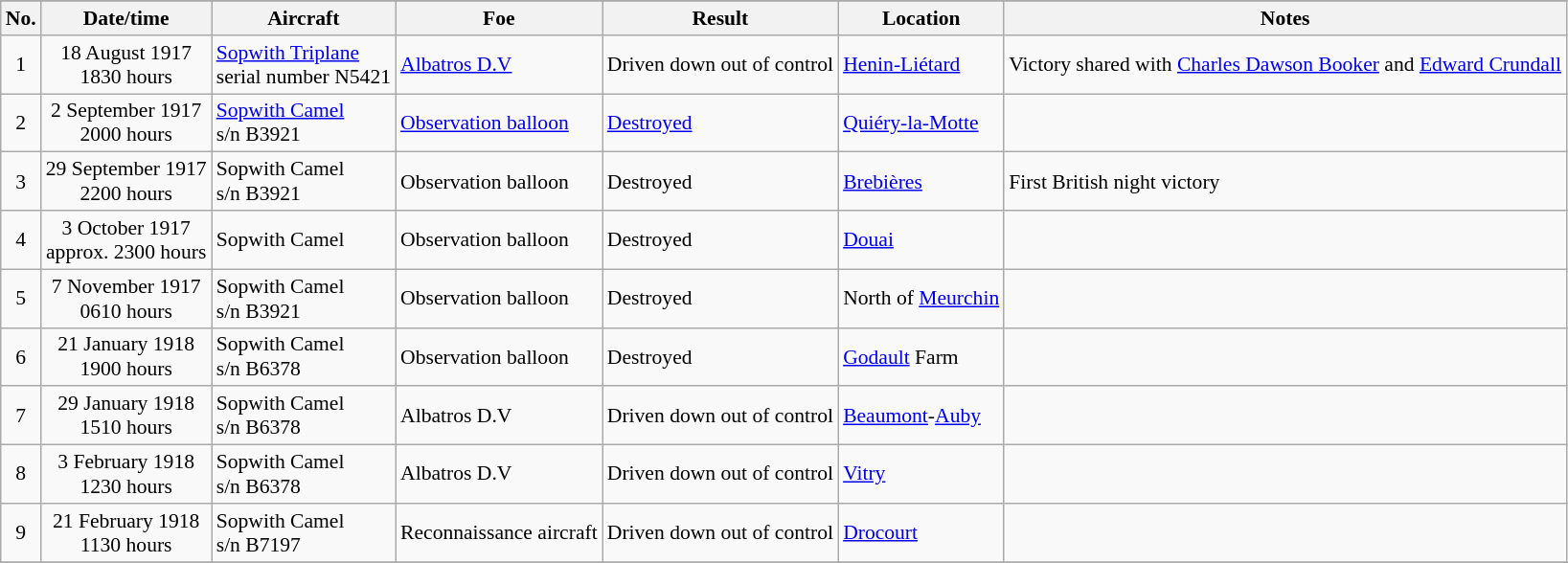<table class="wikitable" style="font-size:90%;">
<tr>
</tr>
<tr>
<th>No.</th>
<th>Date/time</th>
<th>Aircraft</th>
<th>Foe</th>
<th>Result</th>
<th>Location</th>
<th>Notes</th>
</tr>
<tr>
<td align="center">1</td>
<td align="center">18 August 1917<br> 1830 hours</td>
<td><a href='#'>Sopwith Triplane</a><br>serial number N5421</td>
<td><a href='#'>Albatros D.V</a></td>
<td>Driven down out of control</td>
<td><a href='#'>Henin-Liétard</a></td>
<td>Victory shared with <a href='#'>Charles Dawson Booker</a> and <a href='#'>Edward Crundall</a></td>
</tr>
<tr>
<td align="center">2</td>
<td align="center">2 September 1917<br> 2000 hours</td>
<td><a href='#'>Sopwith Camel</a><br>s/n B3921</td>
<td><a href='#'>Observation balloon</a></td>
<td><a href='#'>Destroyed</a></td>
<td><a href='#'>Quiéry-la-Motte</a></td>
<td></td>
</tr>
<tr>
<td align="center">3</td>
<td align="center">29 September 1917<br> 2200 hours</td>
<td>Sopwith Camel<br>s/n B3921</td>
<td>Observation balloon</td>
<td>Destroyed</td>
<td><a href='#'>Brebières</a></td>
<td>First British night victory</td>
</tr>
<tr>
<td align="center">4</td>
<td align="center">3 October 1917<br> approx. 2300 hours</td>
<td>Sopwith Camel</td>
<td>Observation balloon</td>
<td>Destroyed</td>
<td><a href='#'>Douai</a></td>
<td></td>
</tr>
<tr>
<td align="center">5</td>
<td align="center">7 November 1917<br> 0610 hours</td>
<td>Sopwith Camel<br>s/n B3921</td>
<td>Observation balloon</td>
<td>Destroyed</td>
<td>North of <a href='#'>Meurchin</a></td>
<td></td>
</tr>
<tr>
<td align="center">6</td>
<td align="center">21 January 1918<br> 1900 hours</td>
<td>Sopwith Camel<br>s/n B6378</td>
<td>Observation balloon</td>
<td>Destroyed</td>
<td><a href='#'>Godault</a> Farm</td>
<td></td>
</tr>
<tr>
<td align="center">7</td>
<td align="center">29 January 1918<br> 1510 hours</td>
<td>Sopwith Camel<br>s/n B6378</td>
<td>Albatros D.V</td>
<td>Driven down out of control</td>
<td><a href='#'>Beaumont</a>-<a href='#'>Auby</a></td>
<td></td>
</tr>
<tr>
<td align="center">8</td>
<td align="center">3 February 1918<br> 1230 hours</td>
<td>Sopwith Camel<br>s/n B6378</td>
<td>Albatros D.V</td>
<td>Driven down out of control</td>
<td><a href='#'>Vitry</a></td>
<td></td>
</tr>
<tr>
<td align="center">9</td>
<td align="center">21 February 1918<br> 1130 hours</td>
<td>Sopwith Camel<br>s/n B7197</td>
<td>Reconnaissance aircraft</td>
<td>Driven down out of control</td>
<td><a href='#'>Drocourt</a></td>
<td></td>
</tr>
<tr>
</tr>
</table>
